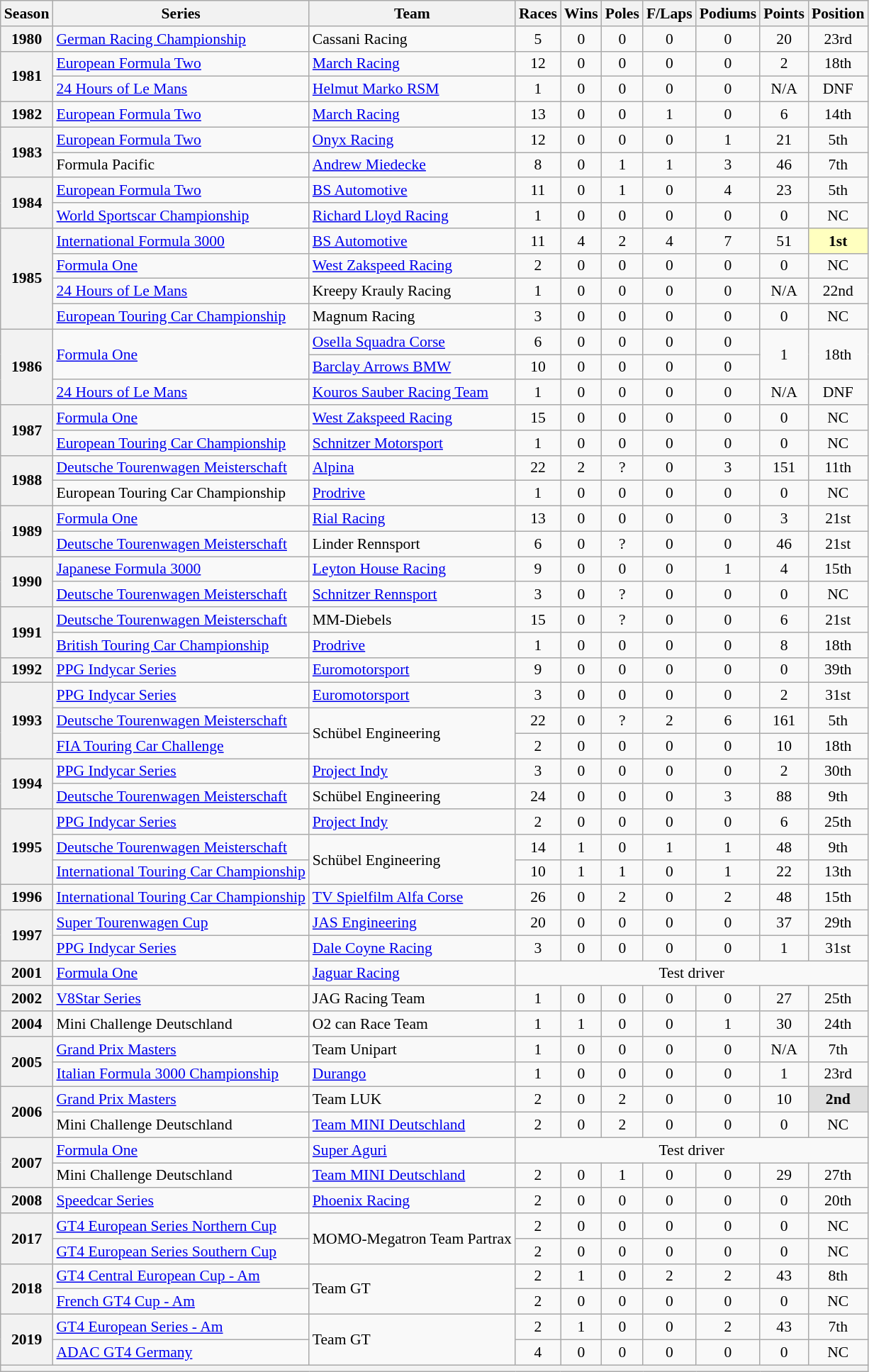<table class="wikitable" style="font-size: 90%; text-align:center">
<tr>
<th>Season</th>
<th>Series</th>
<th>Team</th>
<th>Races</th>
<th>Wins</th>
<th>Poles</th>
<th>F/Laps</th>
<th>Podiums</th>
<th>Points</th>
<th>Position</th>
</tr>
<tr>
<th>1980</th>
<td align=left><a href='#'>German Racing Championship</a></td>
<td align=left>Cassani Racing</td>
<td>5</td>
<td>0</td>
<td>0</td>
<td>0</td>
<td>0</td>
<td>20</td>
<td>23rd</td>
</tr>
<tr>
<th rowspan=2>1981</th>
<td align=left><a href='#'>European Formula Two</a></td>
<td align=left><a href='#'>March Racing</a></td>
<td>12</td>
<td>0</td>
<td>0</td>
<td>0</td>
<td>0</td>
<td>2</td>
<td>18th</td>
</tr>
<tr>
<td align=left><a href='#'>24 Hours of Le Mans</a></td>
<td align=left><a href='#'>Helmut Marko RSM</a></td>
<td>1</td>
<td>0</td>
<td>0</td>
<td>0</td>
<td>0</td>
<td>N/A</td>
<td>DNF</td>
</tr>
<tr>
<th>1982</th>
<td align=left><a href='#'>European Formula Two</a></td>
<td align=left><a href='#'>March Racing</a></td>
<td>13</td>
<td>0</td>
<td>0</td>
<td>1</td>
<td>0</td>
<td>6</td>
<td>14th</td>
</tr>
<tr>
<th rowspan=2>1983</th>
<td align=left><a href='#'>European Formula Two</a></td>
<td align=left><a href='#'>Onyx Racing</a></td>
<td>12</td>
<td>0</td>
<td>0</td>
<td>0</td>
<td>1</td>
<td>21</td>
<td>5th</td>
</tr>
<tr>
<td align=left>Formula Pacific</td>
<td align=left><a href='#'>Andrew Miedecke</a></td>
<td>8</td>
<td>0</td>
<td>1</td>
<td>1</td>
<td>3</td>
<td>46</td>
<td>7th</td>
</tr>
<tr>
<th rowspan=2>1984</th>
<td align=left><a href='#'>European Formula Two</a></td>
<td align=left><a href='#'>BS Automotive</a></td>
<td>11</td>
<td>0</td>
<td>1</td>
<td>0</td>
<td>4</td>
<td>23</td>
<td>5th</td>
</tr>
<tr>
<td align=left><a href='#'>World Sportscar Championship</a></td>
<td align=left><a href='#'>Richard Lloyd Racing</a></td>
<td>1</td>
<td>0</td>
<td>0</td>
<td>0</td>
<td>0</td>
<td>0</td>
<td>NC</td>
</tr>
<tr>
<th rowspan=4>1985</th>
<td align=left><a href='#'>International Formula 3000</a></td>
<td align=left><a href='#'>BS Automotive</a></td>
<td>11</td>
<td>4</td>
<td>2</td>
<td>4</td>
<td>7</td>
<td>51</td>
<td style="background:#FFFFBF;"><strong>1st</strong></td>
</tr>
<tr>
<td align=left><a href='#'>Formula One</a></td>
<td align=left><a href='#'>West Zakspeed Racing</a></td>
<td>2</td>
<td>0</td>
<td>0</td>
<td>0</td>
<td>0</td>
<td>0</td>
<td>NC</td>
</tr>
<tr>
<td align=left><a href='#'>24 Hours of Le Mans</a></td>
<td align=left>Kreepy Krauly Racing</td>
<td>1</td>
<td>0</td>
<td>0</td>
<td>0</td>
<td>0</td>
<td>N/A</td>
<td>22nd</td>
</tr>
<tr>
<td align=left><a href='#'>European Touring Car Championship</a></td>
<td align=left>Magnum Racing</td>
<td>3</td>
<td>0</td>
<td>0</td>
<td>0</td>
<td>0</td>
<td>0</td>
<td>NC</td>
</tr>
<tr>
<th rowspan=3>1986</th>
<td rowspan=2 style="text-align:left;"><a href='#'>Formula One</a></td>
<td align=left><a href='#'>Osella Squadra Corse</a></td>
<td>6</td>
<td>0</td>
<td>0</td>
<td>0</td>
<td>0</td>
<td rowspan=2>1</td>
<td rowspan=2>18th</td>
</tr>
<tr>
<td align=left><a href='#'>Barclay Arrows BMW</a></td>
<td>10</td>
<td>0</td>
<td>0</td>
<td>0</td>
<td>0</td>
</tr>
<tr>
<td align=left><a href='#'>24 Hours of Le Mans</a></td>
<td align=left><a href='#'>Kouros Sauber Racing Team</a></td>
<td>1</td>
<td>0</td>
<td>0</td>
<td>0</td>
<td>0</td>
<td>N/A</td>
<td>DNF</td>
</tr>
<tr>
<th rowspan=2>1987</th>
<td align=left><a href='#'>Formula One</a></td>
<td align=left><a href='#'>West Zakspeed Racing</a></td>
<td>15</td>
<td>0</td>
<td>0</td>
<td>0</td>
<td>0</td>
<td>0</td>
<td>NC</td>
</tr>
<tr>
<td align=left><a href='#'>European Touring Car Championship</a></td>
<td align=left><a href='#'>Schnitzer Motorsport</a></td>
<td>1</td>
<td>0</td>
<td>0</td>
<td>0</td>
<td>0</td>
<td>0</td>
<td>NC</td>
</tr>
<tr>
<th rowspan=2>1988</th>
<td align=left><a href='#'>Deutsche Tourenwagen Meisterschaft</a></td>
<td align=left><a href='#'>Alpina</a></td>
<td>22</td>
<td>2</td>
<td>?</td>
<td>0</td>
<td>3</td>
<td>151</td>
<td>11th</td>
</tr>
<tr>
<td align=left>European Touring Car Championship</td>
<td align=left><a href='#'>Prodrive</a></td>
<td>1</td>
<td>0</td>
<td>0</td>
<td>0</td>
<td>0</td>
<td>0</td>
<td>NC</td>
</tr>
<tr>
<th rowspan=2>1989</th>
<td align=left><a href='#'>Formula One</a></td>
<td align=left><a href='#'>Rial Racing</a></td>
<td>13</td>
<td>0</td>
<td>0</td>
<td>0</td>
<td>0</td>
<td>3</td>
<td>21st</td>
</tr>
<tr>
<td align=left><a href='#'>Deutsche Tourenwagen Meisterschaft</a></td>
<td align=left>Linder Rennsport</td>
<td>6</td>
<td>0</td>
<td>?</td>
<td>0</td>
<td>0</td>
<td>46</td>
<td>21st</td>
</tr>
<tr>
<th rowspan=2>1990</th>
<td align=left><a href='#'>Japanese Formula 3000</a></td>
<td align=left><a href='#'>Leyton House Racing</a></td>
<td>9</td>
<td>0</td>
<td>0</td>
<td>0</td>
<td>1</td>
<td>4</td>
<td>15th</td>
</tr>
<tr>
<td align=left><a href='#'>Deutsche Tourenwagen Meisterschaft</a></td>
<td align=left><a href='#'>Schnitzer Rennsport</a></td>
<td>3</td>
<td>0</td>
<td>?</td>
<td>0</td>
<td>0</td>
<td>0</td>
<td>NC</td>
</tr>
<tr>
<th rowspan=2>1991</th>
<td align=left><a href='#'>Deutsche Tourenwagen Meisterschaft</a></td>
<td align=left>MM-Diebels</td>
<td>15</td>
<td>0</td>
<td>?</td>
<td>0</td>
<td>0</td>
<td>6</td>
<td>21st</td>
</tr>
<tr>
<td align=left><a href='#'>British Touring Car Championship</a></td>
<td align=left><a href='#'>Prodrive</a></td>
<td>1</td>
<td>0</td>
<td>0</td>
<td>0</td>
<td>0</td>
<td>8</td>
<td>18th</td>
</tr>
<tr>
<th>1992</th>
<td align=left><a href='#'>PPG Indycar Series</a></td>
<td align=left><a href='#'>Euromotorsport</a></td>
<td>9</td>
<td>0</td>
<td>0</td>
<td>0</td>
<td>0</td>
<td>0</td>
<td>39th</td>
</tr>
<tr>
<th rowspan=3>1993</th>
<td align=left><a href='#'>PPG Indycar Series</a></td>
<td align=left><a href='#'>Euromotorsport</a></td>
<td>3</td>
<td>0</td>
<td>0</td>
<td>0</td>
<td>0</td>
<td>2</td>
<td>31st</td>
</tr>
<tr>
<td align=left><a href='#'>Deutsche Tourenwagen Meisterschaft</a></td>
<td rowspan="2" align="left">Schübel Engineering</td>
<td>22</td>
<td>0</td>
<td>?</td>
<td>2</td>
<td>6</td>
<td>161</td>
<td>5th</td>
</tr>
<tr>
<td align=left><a href='#'>FIA Touring Car Challenge</a></td>
<td>2</td>
<td>0</td>
<td>0</td>
<td>0</td>
<td>0</td>
<td>10</td>
<td>18th</td>
</tr>
<tr>
<th rowspan=2>1994</th>
<td align=left><a href='#'>PPG Indycar Series</a></td>
<td align=left><a href='#'>Project Indy</a></td>
<td>3</td>
<td>0</td>
<td>0</td>
<td>0</td>
<td>0</td>
<td>2</td>
<td>30th</td>
</tr>
<tr>
<td align=left><a href='#'>Deutsche Tourenwagen Meisterschaft</a></td>
<td align=left>Schübel Engineering</td>
<td>24</td>
<td>0</td>
<td>0</td>
<td>0</td>
<td>3</td>
<td>88</td>
<td>9th</td>
</tr>
<tr>
<th rowspan=3>1995</th>
<td align=left><a href='#'>PPG Indycar Series</a></td>
<td align=left><a href='#'>Project Indy</a></td>
<td>2</td>
<td>0</td>
<td>0</td>
<td>0</td>
<td>0</td>
<td>6</td>
<td>25th</td>
</tr>
<tr>
<td align=left><a href='#'>Deutsche Tourenwagen Meisterschaft</a></td>
<td rowspan="2" align="left">Schübel Engineering</td>
<td>14</td>
<td>1</td>
<td>0</td>
<td>1</td>
<td>1</td>
<td>48</td>
<td>9th</td>
</tr>
<tr>
<td align=left><a href='#'>International Touring Car Championship</a></td>
<td>10</td>
<td>1</td>
<td>1</td>
<td>0</td>
<td>1</td>
<td>22</td>
<td>13th</td>
</tr>
<tr>
<th>1996</th>
<td align=left nowrap><a href='#'>International Touring Car Championship</a></td>
<td align=left><a href='#'>TV Spielfilm Alfa Corse</a></td>
<td>26</td>
<td>0</td>
<td>2</td>
<td>0</td>
<td>2</td>
<td>48</td>
<td>15th</td>
</tr>
<tr>
<th rowspan=2>1997</th>
<td align=left><a href='#'>Super Tourenwagen Cup</a></td>
<td align=left><a href='#'>JAS Engineering</a></td>
<td>20</td>
<td>0</td>
<td>0</td>
<td>0</td>
<td>0</td>
<td>37</td>
<td>29th</td>
</tr>
<tr>
<td align=left><a href='#'>PPG Indycar Series</a></td>
<td align=left><a href='#'>Dale Coyne Racing</a></td>
<td>3</td>
<td>0</td>
<td>0</td>
<td>0</td>
<td>0</td>
<td>1</td>
<td>31st</td>
</tr>
<tr>
<th>2001</th>
<td align=left><a href='#'>Formula One</a></td>
<td align=left><a href='#'>Jaguar Racing</a></td>
<td colspan=7>Test driver</td>
</tr>
<tr>
<th>2002</th>
<td align=left><a href='#'>V8Star Series</a></td>
<td align=left>JAG Racing Team</td>
<td>1</td>
<td>0</td>
<td>0</td>
<td>0</td>
<td>0</td>
<td>27</td>
<td>25th</td>
</tr>
<tr>
<th>2004</th>
<td align=left>Mini Challenge Deutschland</td>
<td align=left>O2 can Race Team</td>
<td>1</td>
<td>1</td>
<td>0</td>
<td>0</td>
<td>1</td>
<td>30</td>
<td>24th</td>
</tr>
<tr>
<th rowspan=2>2005</th>
<td align=left><a href='#'>Grand Prix Masters</a></td>
<td align=left>Team Unipart</td>
<td>1</td>
<td>0</td>
<td>0</td>
<td>0</td>
<td>0</td>
<td>N/A</td>
<td>7th</td>
</tr>
<tr>
<td align=left><a href='#'>Italian Formula 3000 Championship</a></td>
<td align=left><a href='#'>Durango</a></td>
<td>1</td>
<td>0</td>
<td>0</td>
<td>0</td>
<td>0</td>
<td>1</td>
<td>23rd</td>
</tr>
<tr>
<th rowspan=2>2006</th>
<td align=left><a href='#'>Grand Prix Masters</a></td>
<td align=left>Team LUK</td>
<td>2</td>
<td>0</td>
<td>2</td>
<td>0</td>
<td>0</td>
<td>10</td>
<td style="background:#DFDFDF;"><strong>2nd</strong></td>
</tr>
<tr>
<td align=left>Mini Challenge Deutschland</td>
<td align=left><a href='#'>Team MINI Deutschland</a></td>
<td>2</td>
<td>0</td>
<td>2</td>
<td>0</td>
<td>0</td>
<td>0</td>
<td>NC</td>
</tr>
<tr>
<th rowspan=2>2007</th>
<td align=left><a href='#'>Formula One</a></td>
<td align=left><a href='#'>Super Aguri</a></td>
<td colspan=7>Test driver</td>
</tr>
<tr>
<td align=left>Mini Challenge Deutschland</td>
<td align=left><a href='#'>Team MINI Deutschland</a></td>
<td>2</td>
<td>0</td>
<td>1</td>
<td>0</td>
<td>0</td>
<td>29</td>
<td>27th</td>
</tr>
<tr>
<th>2008</th>
<td align=left><a href='#'>Speedcar Series</a></td>
<td align=left><a href='#'>Phoenix Racing</a></td>
<td>2</td>
<td>0</td>
<td>0</td>
<td>0</td>
<td>0</td>
<td>0</td>
<td>20th</td>
</tr>
<tr>
<th rowspan=2>2017</th>
<td align=left><a href='#'>GT4 European Series Northern Cup</a></td>
<td rowspan="2" align="left" nowrap>MOMO-Megatron Team Partrax</td>
<td>2</td>
<td>0</td>
<td>0</td>
<td>0</td>
<td>0</td>
<td>0</td>
<td>NC</td>
</tr>
<tr>
<td align=left><a href='#'>GT4 European Series Southern Cup</a></td>
<td>2</td>
<td>0</td>
<td>0</td>
<td>0</td>
<td>0</td>
<td>0</td>
<td>NC</td>
</tr>
<tr>
<th rowspan="2">2018</th>
<td align=left><a href='#'>GT4 Central European Cup - Am</a></td>
<td rowspan="2" align=left>Team GT</td>
<td>2</td>
<td>1</td>
<td>0</td>
<td>2</td>
<td>2</td>
<td>43</td>
<td>8th</td>
</tr>
<tr>
<td align=left><a href='#'>French GT4 Cup - Am</a></td>
<td>2</td>
<td>0</td>
<td>0</td>
<td>0</td>
<td>0</td>
<td>0</td>
<td>NC</td>
</tr>
<tr>
<th rowspan="2">2019</th>
<td align=left><a href='#'>GT4 European Series - Am</a></td>
<td rowspan="2" align="left">Team GT</td>
<td>2</td>
<td>1</td>
<td>0</td>
<td>0</td>
<td>2</td>
<td>43</td>
<td>7th</td>
</tr>
<tr>
<td align=left><a href='#'>ADAC GT4 Germany</a></td>
<td>4</td>
<td>0</td>
<td>0</td>
<td>0</td>
<td>0</td>
<td>0</td>
<td>NC</td>
</tr>
<tr>
<th colspan="10"></th>
</tr>
</table>
